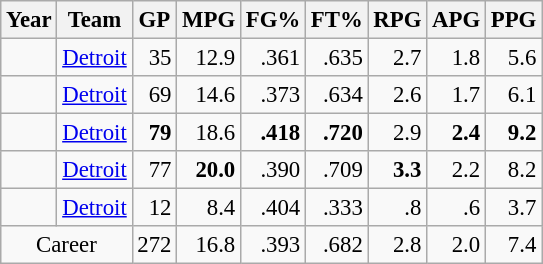<table class="wikitable sortable" style="font-size:95%; text-align:right;">
<tr>
<th>Year</th>
<th>Team</th>
<th>GP</th>
<th>MPG</th>
<th>FG%</th>
<th>FT%</th>
<th>RPG</th>
<th>APG</th>
<th>PPG</th>
</tr>
<tr>
<td style="text-align:left;"></td>
<td style="text-align:left;"><a href='#'>Detroit</a></td>
<td>35</td>
<td>12.9</td>
<td>.361</td>
<td>.635</td>
<td>2.7</td>
<td>1.8</td>
<td>5.6</td>
</tr>
<tr>
<td style="text-align:left;"></td>
<td style="text-align:left;"><a href='#'>Detroit</a></td>
<td>69</td>
<td>14.6</td>
<td>.373</td>
<td>.634</td>
<td>2.6</td>
<td>1.7</td>
<td>6.1</td>
</tr>
<tr>
<td style="text-align:left;"></td>
<td style="text-align:left;"><a href='#'>Detroit</a></td>
<td><strong>79</strong></td>
<td>18.6</td>
<td><strong>.418</strong></td>
<td><strong>.720</strong></td>
<td>2.9</td>
<td><strong>2.4</strong></td>
<td><strong>9.2</strong></td>
</tr>
<tr>
<td style="text-align:left;"></td>
<td style="text-align:left;"><a href='#'>Detroit</a></td>
<td>77</td>
<td><strong>20.0</strong></td>
<td>.390</td>
<td>.709</td>
<td><strong>3.3</strong></td>
<td>2.2</td>
<td>8.2</td>
</tr>
<tr>
<td style="text-align:left;"></td>
<td style="text-align:left;"><a href='#'>Detroit</a></td>
<td>12</td>
<td>8.4</td>
<td>.404</td>
<td>.333</td>
<td>.8</td>
<td>.6</td>
<td>3.7</td>
</tr>
<tr class="sortbottom">
<td style="text-align:center;" colspan="2">Career</td>
<td>272</td>
<td>16.8</td>
<td>.393</td>
<td>.682</td>
<td>2.8</td>
<td>2.0</td>
<td>7.4</td>
</tr>
</table>
